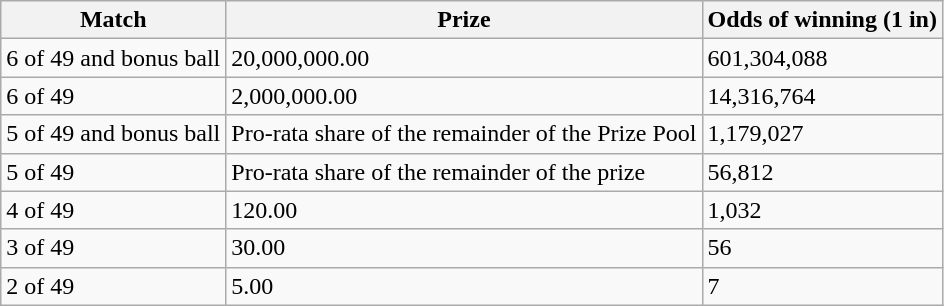<table class="wikitable">
<tr>
<th>Match</th>
<th>Prize</th>
<th>Odds of winning (1 in)</th>
</tr>
<tr>
<td>6 of 49 and bonus ball</td>
<td>20,000,000.00</td>
<td>601,304,088</td>
</tr>
<tr>
<td>6 of 49</td>
<td>2,000,000.00</td>
<td>14,316,764</td>
</tr>
<tr>
<td>5 of 49 and bonus ball</td>
<td>Pro-rata share of the remainder of the Prize Pool</td>
<td>1,179,027</td>
</tr>
<tr>
<td>5 of 49</td>
<td>Pro-rata share of the remainder of the prize</td>
<td>56,812</td>
</tr>
<tr>
<td>4 of 49</td>
<td>120.00</td>
<td>1,032</td>
</tr>
<tr>
<td>3 of 49</td>
<td>30.00</td>
<td>56</td>
</tr>
<tr>
<td>2 of 49</td>
<td>5.00</td>
<td>7</td>
</tr>
</table>
